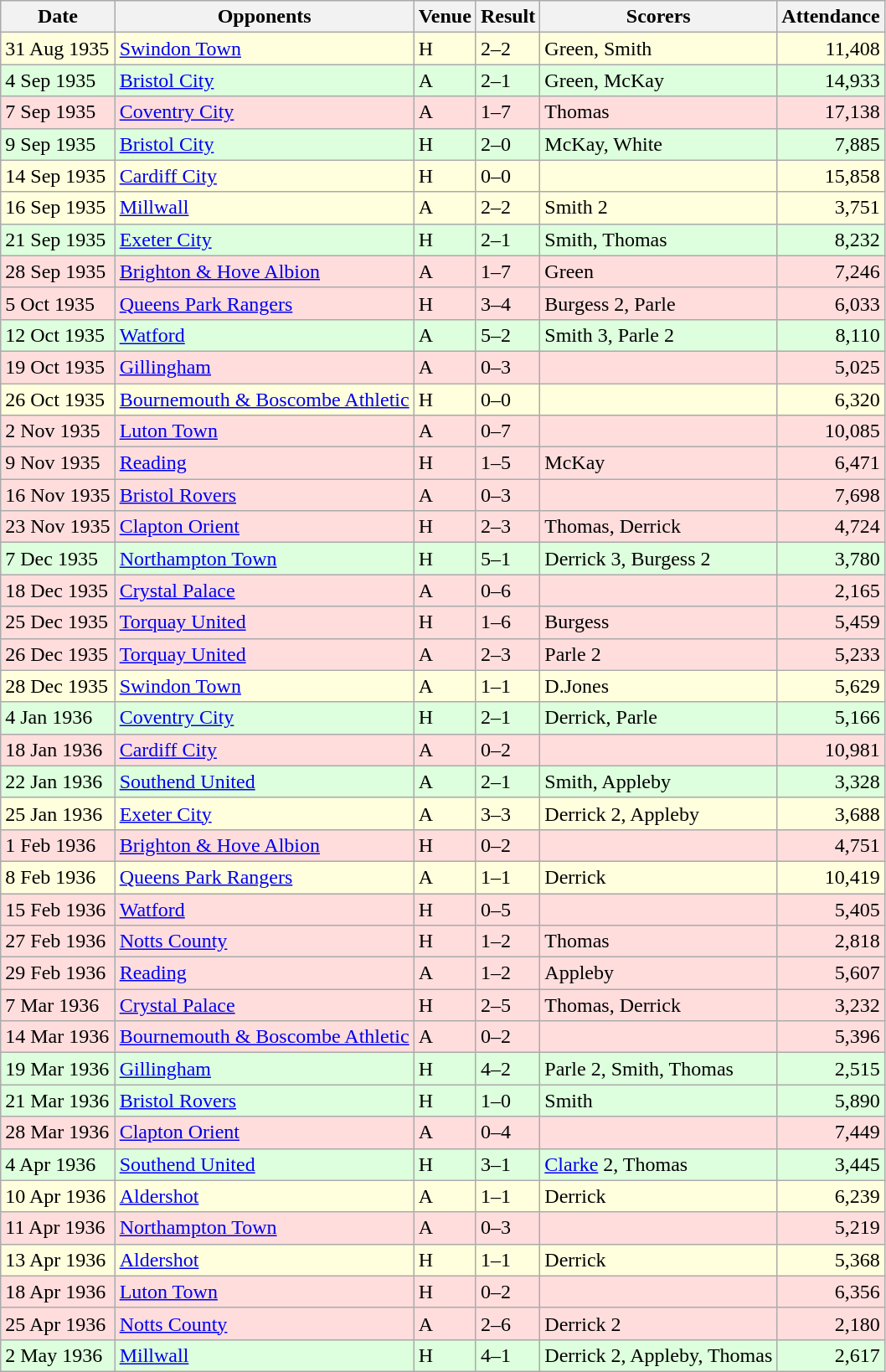<table class="wikitable sortable">
<tr>
<th>Date</th>
<th>Opponents</th>
<th>Venue</th>
<th>Result</th>
<th>Scorers</th>
<th>Attendance</th>
</tr>
<tr bgcolor="#ffffdd">
<td>31 Aug 1935</td>
<td><a href='#'>Swindon Town</a></td>
<td>H</td>
<td>2–2</td>
<td>Green, Smith</td>
<td align="right">11,408</td>
</tr>
<tr bgcolor="#ddffdd">
<td>4 Sep 1935</td>
<td><a href='#'>Bristol City</a></td>
<td>A</td>
<td>2–1</td>
<td>Green, McKay</td>
<td align="right">14,933</td>
</tr>
<tr bgcolor="#ffdddd">
<td>7 Sep 1935</td>
<td><a href='#'>Coventry City</a></td>
<td>A</td>
<td>1–7</td>
<td>Thomas</td>
<td align="right">17,138</td>
</tr>
<tr bgcolor="#ddffdd">
<td>9 Sep 1935</td>
<td><a href='#'>Bristol City</a></td>
<td>H</td>
<td>2–0</td>
<td>McKay, White</td>
<td align="right">7,885</td>
</tr>
<tr bgcolor="#ffffdd">
<td>14 Sep 1935</td>
<td><a href='#'>Cardiff City</a></td>
<td>H</td>
<td>0–0</td>
<td></td>
<td align="right">15,858</td>
</tr>
<tr bgcolor="#ffffdd">
<td>16 Sep 1935</td>
<td><a href='#'>Millwall</a></td>
<td>A</td>
<td>2–2</td>
<td>Smith 2</td>
<td align="right">3,751</td>
</tr>
<tr bgcolor="#ddffdd">
<td>21 Sep 1935</td>
<td><a href='#'>Exeter City</a></td>
<td>H</td>
<td>2–1</td>
<td>Smith, Thomas</td>
<td align="right">8,232</td>
</tr>
<tr bgcolor="#ffdddd">
<td>28 Sep 1935</td>
<td><a href='#'>Brighton & Hove Albion</a></td>
<td>A</td>
<td>1–7</td>
<td>Green</td>
<td align="right">7,246</td>
</tr>
<tr bgcolor="#ffdddd">
<td>5 Oct 1935</td>
<td><a href='#'>Queens Park Rangers</a></td>
<td>H</td>
<td>3–4</td>
<td>Burgess 2, Parle</td>
<td align="right">6,033</td>
</tr>
<tr bgcolor="#ddffdd">
<td>12 Oct 1935</td>
<td><a href='#'>Watford</a></td>
<td>A</td>
<td>5–2</td>
<td>Smith 3, Parle 2</td>
<td align="right">8,110</td>
</tr>
<tr bgcolor="#ffdddd">
<td>19 Oct 1935</td>
<td><a href='#'>Gillingham</a></td>
<td>A</td>
<td>0–3</td>
<td></td>
<td align="right">5,025</td>
</tr>
<tr bgcolor="#ffffdd">
<td>26 Oct 1935</td>
<td><a href='#'>Bournemouth & Boscombe Athletic</a></td>
<td>H</td>
<td>0–0</td>
<td></td>
<td align="right">6,320</td>
</tr>
<tr bgcolor="#ffdddd">
<td>2 Nov 1935</td>
<td><a href='#'>Luton Town</a></td>
<td>A</td>
<td>0–7</td>
<td></td>
<td align="right">10,085</td>
</tr>
<tr bgcolor="#ffdddd">
<td>9 Nov 1935</td>
<td><a href='#'>Reading</a></td>
<td>H</td>
<td>1–5</td>
<td>McKay</td>
<td align="right">6,471</td>
</tr>
<tr bgcolor="#ffdddd">
<td>16 Nov 1935</td>
<td><a href='#'>Bristol Rovers</a></td>
<td>A</td>
<td>0–3</td>
<td></td>
<td align="right">7,698</td>
</tr>
<tr bgcolor="#ffdddd">
<td>23 Nov 1935</td>
<td><a href='#'>Clapton Orient</a></td>
<td>H</td>
<td>2–3</td>
<td>Thomas, Derrick</td>
<td align="right">4,724</td>
</tr>
<tr bgcolor="#ddffdd">
<td>7 Dec 1935</td>
<td><a href='#'>Northampton Town</a></td>
<td>H</td>
<td>5–1</td>
<td>Derrick 3, Burgess 2</td>
<td align="right">3,780</td>
</tr>
<tr bgcolor="#ffdddd">
<td>18 Dec 1935</td>
<td><a href='#'>Crystal Palace</a></td>
<td>A</td>
<td>0–6</td>
<td></td>
<td align="right">2,165</td>
</tr>
<tr bgcolor="#ffdddd">
<td>25 Dec 1935</td>
<td><a href='#'>Torquay United</a></td>
<td>H</td>
<td>1–6</td>
<td>Burgess</td>
<td align="right">5,459</td>
</tr>
<tr bgcolor="#ffdddd">
<td>26 Dec 1935</td>
<td><a href='#'>Torquay United</a></td>
<td>A</td>
<td>2–3</td>
<td>Parle 2</td>
<td align="right">5,233</td>
</tr>
<tr bgcolor="#ffffdd">
<td>28 Dec 1935</td>
<td><a href='#'>Swindon Town</a></td>
<td>A</td>
<td>1–1</td>
<td>D.Jones</td>
<td align="right">5,629</td>
</tr>
<tr bgcolor="#ddffdd">
<td>4 Jan 1936</td>
<td><a href='#'>Coventry City</a></td>
<td>H</td>
<td>2–1</td>
<td>Derrick, Parle</td>
<td align="right">5,166</td>
</tr>
<tr bgcolor="#ffdddd">
<td>18 Jan 1936</td>
<td><a href='#'>Cardiff City</a></td>
<td>A</td>
<td>0–2</td>
<td></td>
<td align="right">10,981</td>
</tr>
<tr bgcolor="#ddffdd">
<td>22 Jan 1936</td>
<td><a href='#'>Southend United</a></td>
<td>A</td>
<td>2–1</td>
<td>Smith, Appleby</td>
<td align="right">3,328</td>
</tr>
<tr bgcolor="#ffffdd">
<td>25 Jan 1936</td>
<td><a href='#'>Exeter City</a></td>
<td>A</td>
<td>3–3</td>
<td>Derrick 2, Appleby</td>
<td align="right">3,688</td>
</tr>
<tr bgcolor="#ffdddd">
<td>1 Feb 1936</td>
<td><a href='#'>Brighton & Hove Albion</a></td>
<td>H</td>
<td>0–2</td>
<td></td>
<td align="right">4,751</td>
</tr>
<tr bgcolor="#ffffdd">
<td>8 Feb 1936</td>
<td><a href='#'>Queens Park Rangers</a></td>
<td>A</td>
<td>1–1</td>
<td>Derrick</td>
<td align="right">10,419</td>
</tr>
<tr bgcolor="#ffdddd">
<td>15 Feb 1936</td>
<td><a href='#'>Watford</a></td>
<td>H</td>
<td>0–5</td>
<td></td>
<td align="right">5,405</td>
</tr>
<tr bgcolor="#ffdddd">
<td>27 Feb 1936</td>
<td><a href='#'>Notts County</a></td>
<td>H</td>
<td>1–2</td>
<td>Thomas</td>
<td align="right">2,818</td>
</tr>
<tr bgcolor="#ffdddd">
<td>29 Feb 1936</td>
<td><a href='#'>Reading</a></td>
<td>A</td>
<td>1–2</td>
<td>Appleby</td>
<td align="right">5,607</td>
</tr>
<tr bgcolor="#ffdddd">
<td>7 Mar 1936</td>
<td><a href='#'>Crystal Palace</a></td>
<td>H</td>
<td>2–5</td>
<td>Thomas, Derrick</td>
<td align="right">3,232</td>
</tr>
<tr bgcolor="#ffdddd">
<td>14 Mar 1936</td>
<td><a href='#'>Bournemouth & Boscombe Athletic</a></td>
<td>A</td>
<td>0–2</td>
<td></td>
<td align="right">5,396</td>
</tr>
<tr bgcolor="#ddffdd">
<td>19 Mar 1936</td>
<td><a href='#'>Gillingham</a></td>
<td>H</td>
<td>4–2</td>
<td>Parle 2, Smith, Thomas</td>
<td align="right">2,515</td>
</tr>
<tr bgcolor="#ddffdd">
<td>21 Mar 1936</td>
<td><a href='#'>Bristol Rovers</a></td>
<td>H</td>
<td>1–0</td>
<td>Smith</td>
<td align="right">5,890</td>
</tr>
<tr bgcolor="#ffdddd">
<td>28 Mar 1936</td>
<td><a href='#'>Clapton Orient</a></td>
<td>A</td>
<td>0–4</td>
<td></td>
<td align="right">7,449</td>
</tr>
<tr bgcolor="#ddffdd">
<td>4 Apr 1936</td>
<td><a href='#'>Southend United</a></td>
<td>H</td>
<td>3–1</td>
<td><a href='#'>Clarke</a> 2, Thomas</td>
<td align="right">3,445</td>
</tr>
<tr bgcolor="#ffffdd">
<td>10 Apr 1936</td>
<td><a href='#'>Aldershot</a></td>
<td>A</td>
<td>1–1</td>
<td>Derrick</td>
<td align="right">6,239</td>
</tr>
<tr bgcolor="#ffdddd">
<td>11 Apr 1936</td>
<td><a href='#'>Northampton Town</a></td>
<td>A</td>
<td>0–3</td>
<td></td>
<td align="right">5,219</td>
</tr>
<tr bgcolor="#ffffdd">
<td>13 Apr 1936</td>
<td><a href='#'>Aldershot</a></td>
<td>H</td>
<td>1–1</td>
<td>Derrick</td>
<td align="right">5,368</td>
</tr>
<tr bgcolor="#ffdddd">
<td>18 Apr 1936</td>
<td><a href='#'>Luton Town</a></td>
<td>H</td>
<td>0–2</td>
<td></td>
<td align="right">6,356</td>
</tr>
<tr bgcolor="#ffdddd">
<td>25 Apr 1936</td>
<td><a href='#'>Notts County</a></td>
<td>A</td>
<td>2–6</td>
<td>Derrick 2</td>
<td align="right">2,180</td>
</tr>
<tr bgcolor="#ddffdd">
<td>2 May 1936</td>
<td><a href='#'>Millwall</a></td>
<td>H</td>
<td>4–1</td>
<td>Derrick 2, Appleby, Thomas</td>
<td align="right">2,617</td>
</tr>
</table>
